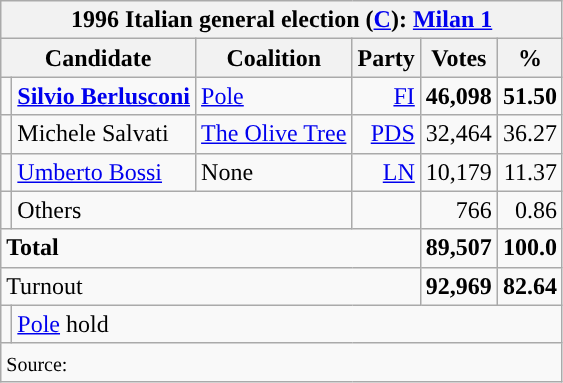<table class=wikitable style="text-align:right">
<tr>
<th colspan=6>1996 Italian general election (<a href='#'>C</a>): <a href='#'>Milan 1</a></th>
</tr>
<tr>
<th colspan=2>Candidate</th>
<th>Coalition</th>
<th>Party</th>
<th>Votes</th>
<th>%</th>
</tr>
<tr>
<td></td>
<td align=left><strong><a href='#'>Silvio Berlusconi</a></strong></td>
<td align=left><a href='#'>Pole</a></td>
<td><a href='#'>FI</a></td>
<td><strong>46,098</strong></td>
<td><strong>51.50</strong></td>
</tr>
<tr>
<td></td>
<td align=left>Michele Salvati</td>
<td align=left><a href='#'>The Olive Tree</a></td>
<td><a href='#'>PDS</a></td>
<td>32,464</td>
<td>36.27</td>
</tr>
<tr>
<td></td>
<td align=left><a href='#'>Umberto Bossi</a></td>
<td align=left>None</td>
<td><a href='#'>LN</a></td>
<td>10,179</td>
<td>11.37</td>
</tr>
<tr>
<td></td>
<td align=left colspan=2>Others</td>
<td></td>
<td>766</td>
<td>0.86</td>
</tr>
<tr>
<td align=left colspan=4><strong>Total</strong></td>
<td><strong>89,507</strong></td>
<td><strong>100.0</strong></td>
</tr>
<tr>
<td align=left colspan=4>Turnout</td>
<td><strong>92,969</strong></td>
<td><strong>82.64</strong></td>
</tr>
<tr>
<td></td>
<td align=left colspan=5><a href='#'>Pole</a> hold</td>
</tr>
<tr>
<td align=left colspan=6><small>Source: </small></td>
</tr>
</table>
